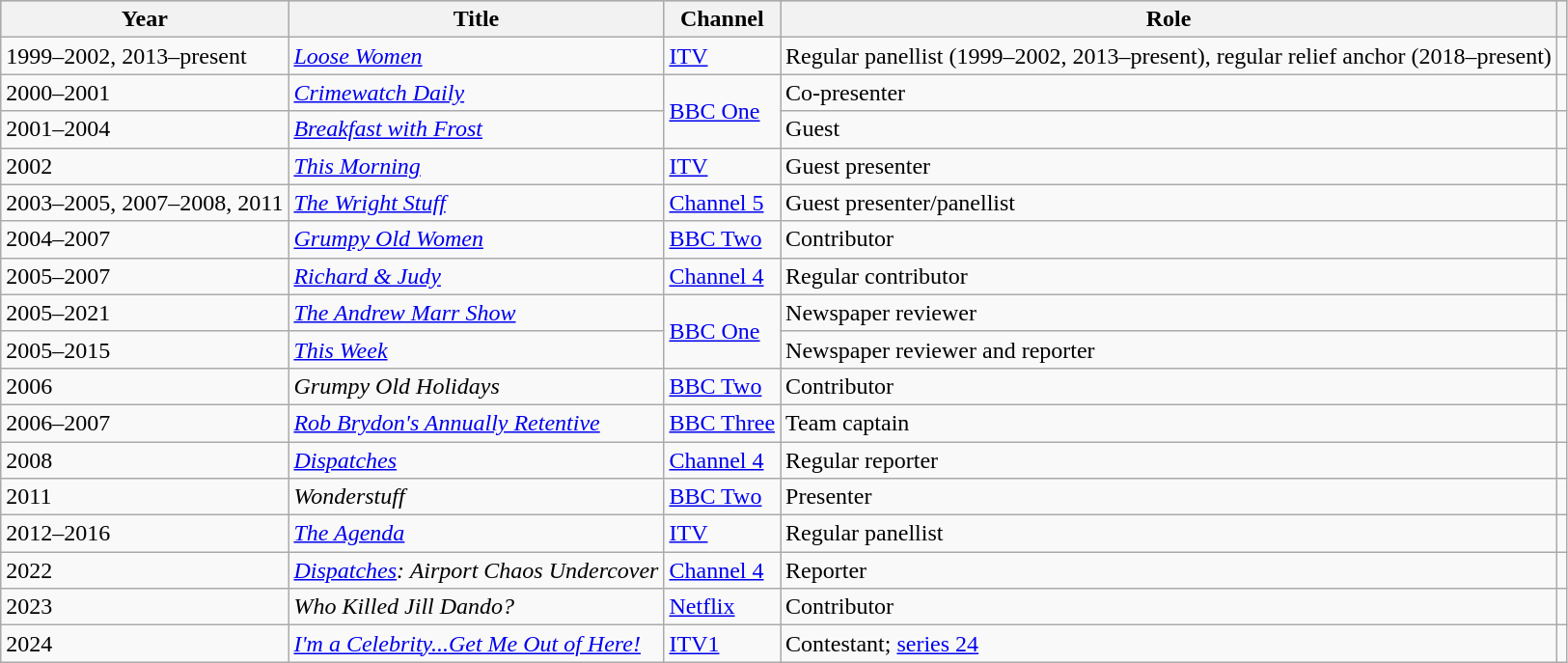<table class="wikitable">
<tr style="background:#b0c4de; text-align:center;">
<th>Year</th>
<th>Title</th>
<th>Channel</th>
<th>Role</th>
<th class="unsortable"></th>
</tr>
<tr>
<td>1999–2002, 2013–present</td>
<td><em><a href='#'>Loose Women</a></em></td>
<td><a href='#'>ITV</a></td>
<td>Regular panellist (1999–2002, 2013–present), regular relief anchor (2018–present)</td>
<td align="center"></td>
</tr>
<tr>
<td>2000–2001</td>
<td><em><a href='#'>Crimewatch Daily</a></em></td>
<td rowspan="2"><a href='#'>BBC One</a></td>
<td>Co-presenter</td>
<td align="center"></td>
</tr>
<tr>
<td>2001–2004</td>
<td><em><a href='#'>Breakfast with Frost</a></em></td>
<td>Guest</td>
<td align="center"></td>
</tr>
<tr>
<td>2002</td>
<td><em><a href='#'>This Morning</a></em></td>
<td><a href='#'>ITV</a></td>
<td>Guest presenter</td>
<td align="center"></td>
</tr>
<tr>
<td>2003–2005, 2007–2008, 2011</td>
<td><em><a href='#'>The Wright Stuff</a></em></td>
<td><a href='#'>Channel 5</a></td>
<td>Guest presenter/panellist</td>
<td align="center"></td>
</tr>
<tr>
<td>2004–2007</td>
<td><em><a href='#'>Grumpy Old Women</a></em></td>
<td><a href='#'>BBC Two</a></td>
<td>Contributor</td>
<td align="center"></td>
</tr>
<tr>
<td>2005–2007</td>
<td><em><a href='#'>Richard & Judy</a></em></td>
<td><a href='#'>Channel 4</a></td>
<td>Regular contributor</td>
<td align="center"></td>
</tr>
<tr>
<td>2005–2021</td>
<td><em><a href='#'>The Andrew Marr Show</a></em></td>
<td rowspan=2><a href='#'>BBC One</a></td>
<td>Newspaper reviewer</td>
<td align="center"></td>
</tr>
<tr>
<td>2005–2015</td>
<td><em><a href='#'>This Week</a></em></td>
<td>Newspaper reviewer and reporter</td>
<td align="center"></td>
</tr>
<tr>
<td>2006</td>
<td><em>Grumpy Old Holidays</em></td>
<td><a href='#'>BBC Two</a></td>
<td>Contributor</td>
<td align="center"></td>
</tr>
<tr>
<td>2006–2007</td>
<td><em><a href='#'>Rob Brydon's Annually Retentive</a></em></td>
<td><a href='#'>BBC Three</a></td>
<td>Team captain</td>
<td align="center"></td>
</tr>
<tr>
<td>2008</td>
<td><em><a href='#'>Dispatches</a></em></td>
<td><a href='#'>Channel 4</a></td>
<td>Regular reporter</td>
<td align="center"></td>
</tr>
<tr>
<td>2011</td>
<td><em>Wonderstuff</em></td>
<td><a href='#'>BBC Two</a></td>
<td>Presenter</td>
<td align="center"></td>
</tr>
<tr>
<td>2012–2016</td>
<td><em><a href='#'>The Agenda</a></em></td>
<td><a href='#'>ITV</a></td>
<td>Regular panellist</td>
<td align="center"></td>
</tr>
<tr>
<td>2022</td>
<td><em><a href='#'>Dispatches</a>: Airport Chaos Undercover</em></td>
<td><a href='#'>Channel 4</a></td>
<td>Reporter</td>
<td align="center"></td>
</tr>
<tr>
<td>2023</td>
<td><em>Who Killed Jill Dando?</em></td>
<td><a href='#'>Netflix</a></td>
<td>Contributor</td>
<td align="center"></td>
</tr>
<tr>
<td>2024</td>
<td><em><a href='#'>I'm a Celebrity...Get Me Out of Here!</a></em></td>
<td><a href='#'>ITV1</a></td>
<td>Contestant; <a href='#'>series 24</a></td>
<td align="center"></td>
</tr>
</table>
